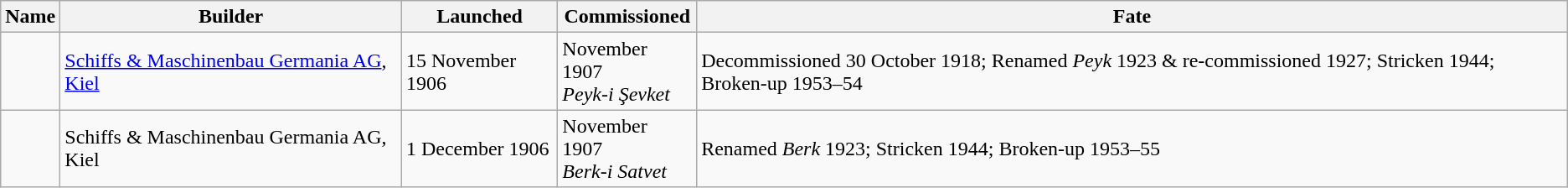<table class="wikitable">
<tr>
<th>Name</th>
<th>Builder</th>
<th>Launched</th>
<th>Commissioned</th>
<th>Fate</th>
</tr>
<tr>
<td></td>
<td> <a href='#'>Schiffs & Maschinenbau Germania AG</a>, <a href='#'>Kiel</a></td>
<td>15 November 1906</td>
<td>November 1907<br> <em>Peyk-i Şevket</em></td>
<td>Decommissioned 30 October 1918; Renamed <em>Peyk</em> 1923 & re-commissioned 1927; Stricken 1944; Broken-up 1953–54</td>
</tr>
<tr>
<td></td>
<td> Schiffs & Maschinenbau Germania AG, Kiel</td>
<td>1 December 1906</td>
<td>November 1907<br> <em>Berk-i Satvet</em></td>
<td>Renamed <em>Berk</em> 1923; Stricken 1944; Broken-up 1953–55</td>
</tr>
</table>
